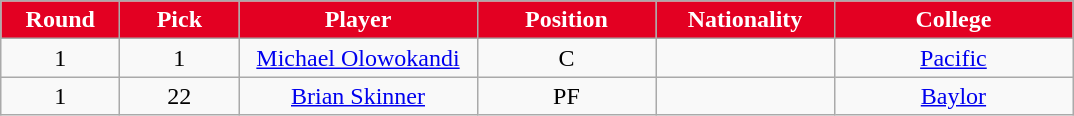<table class="wikitable sortable sortable">
<tr>
<th style="background:#E30022; color:white" width="10%">Round</th>
<th style="background:#E30022; color:white" width="10%">Pick</th>
<th style="background:#E30022; color:white" width="20%">Player</th>
<th style="background:#E30022; color:white" width="15%">Position</th>
<th style="background:#E30022; color:white" width="15%">Nationality</th>
<th style="background:#E30022; color:white" width="20%">College</th>
</tr>
<tr style="text-align: center">
<td>1</td>
<td>1</td>
<td><a href='#'>Michael Olowokandi</a></td>
<td>C</td>
<td></td>
<td><a href='#'>Pacific</a></td>
</tr>
<tr style="text-align: center">
<td>1</td>
<td>22</td>
<td><a href='#'>Brian Skinner</a></td>
<td>PF</td>
<td></td>
<td><a href='#'>Baylor</a></td>
</tr>
</table>
